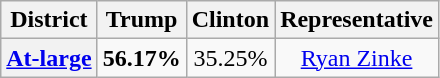<table class=wikitable>
<tr>
<th>District</th>
<th>Trump</th>
<th>Clinton</th>
<th>Representative</th>
</tr>
<tr align=center>
<th><a href='#'>At-large</a></th>
<td><strong>56.17%</strong></td>
<td>35.25%</td>
<td><a href='#'>Ryan Zinke</a></td>
</tr>
</table>
